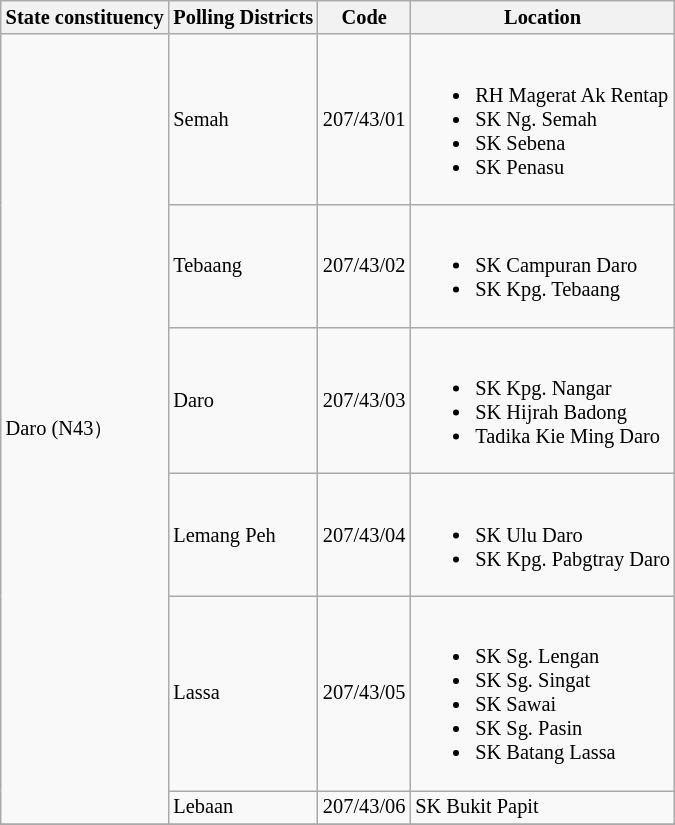<table class="wikitable sortable mw-collapsible" style="white-space:nowrap;font-size:85%">
<tr>
<th>State constituency</th>
<th>Polling Districts</th>
<th>Code</th>
<th>Location</th>
</tr>
<tr>
<td rowspan="6">Daro (N43）</td>
<td>Semah</td>
<td>207/43/01</td>
<td><br><ul><li>RH Magerat Ak Rentap</li><li>SK Ng. Semah</li><li>SK Sebena</li><li>SK Penasu</li></ul></td>
</tr>
<tr>
<td>Tebaang</td>
<td>207/43/02</td>
<td><br><ul><li>SK Campuran Daro</li><li>SK Kpg. Tebaang</li></ul></td>
</tr>
<tr>
<td>Daro</td>
<td>207/43/03</td>
<td><br><ul><li>SK Kpg. Nangar</li><li>SK Hijrah Badong</li><li>Tadika Kie Ming Daro</li></ul></td>
</tr>
<tr>
<td>Lemang Peh</td>
<td>207/43/04</td>
<td><br><ul><li>SK Ulu Daro</li><li>SK Kpg. Pabgtray Daro</li></ul></td>
</tr>
<tr>
<td>Lassa</td>
<td>207/43/05</td>
<td><br><ul><li>SK Sg. Lengan</li><li>SK Sg. Singat</li><li>SK Sawai</li><li>SK Sg. Pasin</li><li>SK Batang Lassa</li></ul></td>
</tr>
<tr>
<td>Lebaan</td>
<td>207/43/06</td>
<td>SK Bukit Papit</td>
</tr>
<tr>
</tr>
</table>
